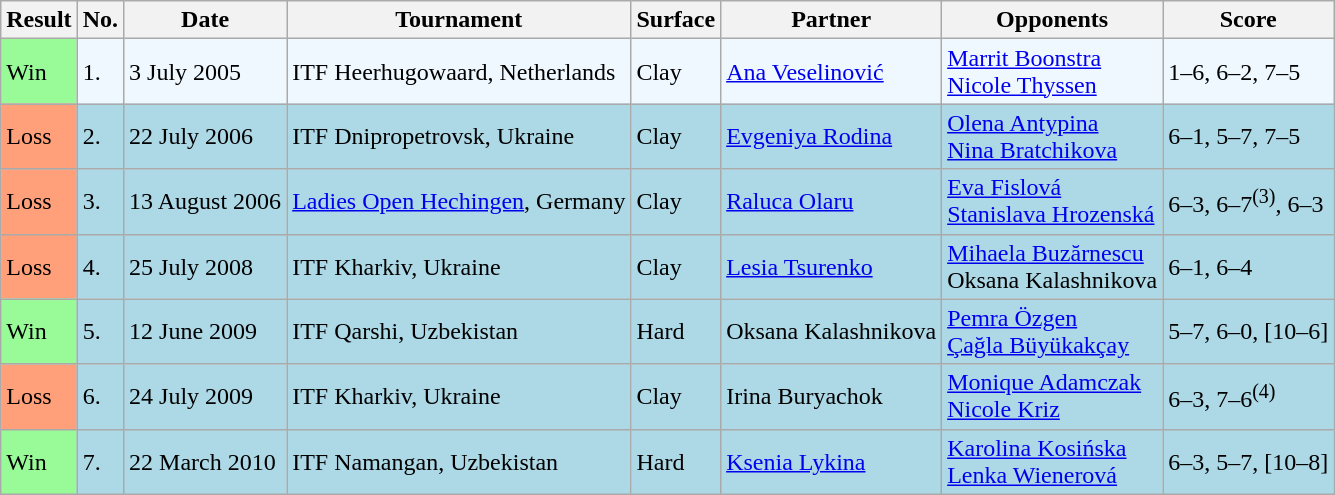<table class="sortable wikitable">
<tr>
<th>Result</th>
<th>No.</th>
<th>Date</th>
<th>Tournament</th>
<th>Surface</th>
<th>Partner</th>
<th>Opponents</th>
<th class="unsortable">Score</th>
</tr>
<tr bgcolor="#f0f8ff">
<td bgcolor="98FB98">Win</td>
<td>1.</td>
<td>3 July 2005</td>
<td>ITF Heerhugowaard, Netherlands</td>
<td>Clay</td>
<td> <a href='#'>Ana Veselinović</a></td>
<td> <a href='#'>Marrit Boonstra</a><br> <a href='#'>Nicole Thyssen</a></td>
<td>1–6, 6–2, 7–5</td>
</tr>
<tr style="background:lightblue;">
<td bgcolor="FFA07A">Loss</td>
<td>2.</td>
<td>22 July 2006</td>
<td>ITF Dnipropetrovsk, Ukraine</td>
<td>Clay</td>
<td> <a href='#'>Evgeniya Rodina</a></td>
<td> <a href='#'>Olena Antypina</a><br> <a href='#'>Nina Bratchikova</a></td>
<td>6–1, 5–7, 7–5</td>
</tr>
<tr style="background:lightblue;">
<td bgcolor="FFA07A">Loss</td>
<td>3.</td>
<td>13 August 2006</td>
<td><a href='#'>Ladies Open Hechingen</a>, Germany</td>
<td>Clay</td>
<td> <a href='#'>Raluca Olaru</a></td>
<td> <a href='#'>Eva Fislová</a><br> <a href='#'>Stanislava Hrozenská</a></td>
<td>6–3, 6–7<sup>(3)</sup>, 6–3</td>
</tr>
<tr style="background:lightblue;">
<td bgcolor="FFA07A">Loss</td>
<td>4.</td>
<td>25 July 2008</td>
<td>ITF Kharkiv, Ukraine</td>
<td>Clay</td>
<td> <a href='#'>Lesia Tsurenko</a></td>
<td> <a href='#'>Mihaela Buzărnescu</a><br> Oksana Kalashnikova</td>
<td>6–1, 6–4</td>
</tr>
<tr style="background:lightblue;">
<td bgcolor="98FB98">Win</td>
<td>5.</td>
<td>12 June 2009</td>
<td>ITF Qarshi, Uzbekistan</td>
<td>Hard</td>
<td> Oksana Kalashnikova</td>
<td> <a href='#'>Pemra Özgen</a><br> <a href='#'>Çağla Büyükakçay</a></td>
<td>5–7, 6–0, [10–6]</td>
</tr>
<tr style="background:lightblue;">
<td bgcolor="FFA07A">Loss</td>
<td>6.</td>
<td>24 July 2009</td>
<td>ITF Kharkiv, Ukraine</td>
<td>Clay</td>
<td> Irina Buryachok</td>
<td> <a href='#'>Monique Adamczak</a><br> <a href='#'>Nicole Kriz</a></td>
<td>6–3, 7–6<sup>(4)</sup></td>
</tr>
<tr style="background:lightblue;">
<td bgcolor="98FB98">Win</td>
<td>7.</td>
<td>22 March 2010</td>
<td>ITF Namangan, Uzbekistan</td>
<td>Hard</td>
<td> <a href='#'>Ksenia Lykina</a></td>
<td> <a href='#'>Karolina Kosińska</a><br> <a href='#'>Lenka Wienerová</a></td>
<td>6–3, 5–7, [10–8]</td>
</tr>
</table>
